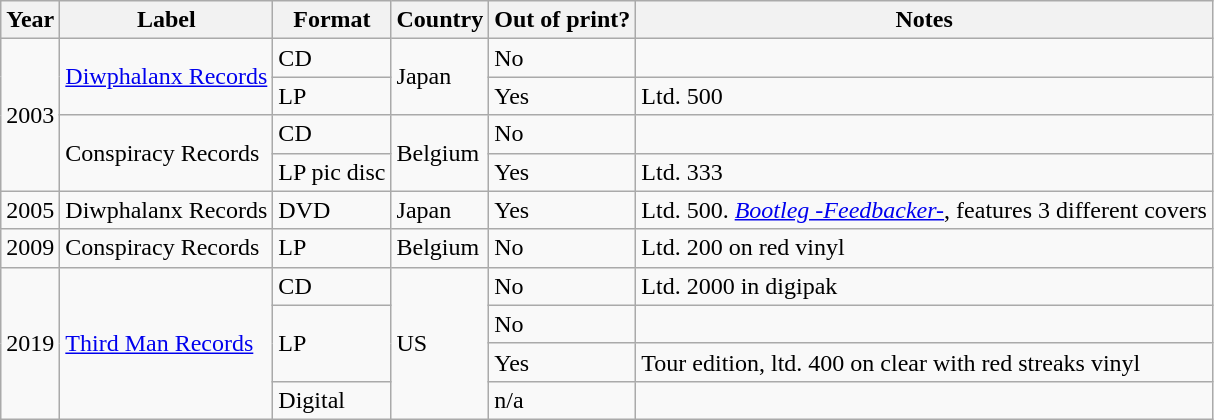<table class="wikitable">
<tr>
<th>Year</th>
<th>Label</th>
<th>Format</th>
<th>Country</th>
<th>Out of print?</th>
<th>Notes</th>
</tr>
<tr>
<td rowspan="4">2003</td>
<td rowspan="2"><a href='#'>Diwphalanx Records</a></td>
<td>CD</td>
<td rowspan="2">Japan</td>
<td>No</td>
<td></td>
</tr>
<tr>
<td>LP</td>
<td>Yes</td>
<td>Ltd. 500</td>
</tr>
<tr>
<td rowspan="2">Conspiracy Records</td>
<td>CD</td>
<td rowspan="2">Belgium</td>
<td>No</td>
<td></td>
</tr>
<tr>
<td>LP pic disc</td>
<td>Yes</td>
<td>Ltd. 333</td>
</tr>
<tr>
<td>2005</td>
<td>Diwphalanx Records</td>
<td>DVD</td>
<td>Japan</td>
<td>Yes</td>
<td>Ltd. 500. <em><a href='#'>Bootleg -Feedbacker-</a></em>, features 3 different covers</td>
</tr>
<tr>
<td>2009</td>
<td>Conspiracy Records</td>
<td>LP</td>
<td>Belgium</td>
<td>No</td>
<td>Ltd. 200 on red vinyl</td>
</tr>
<tr>
<td rowspan="4">2019</td>
<td rowspan="4"><a href='#'>Third Man Records</a></td>
<td>CD</td>
<td rowspan="4">US</td>
<td>No</td>
<td>Ltd. 2000 in digipak</td>
</tr>
<tr>
<td rowspan="2">LP</td>
<td>No</td>
<td></td>
</tr>
<tr>
<td>Yes</td>
<td>Tour edition, ltd. 400 on clear with red streaks vinyl</td>
</tr>
<tr>
<td>Digital</td>
<td>n/a</td>
<td></td>
</tr>
</table>
